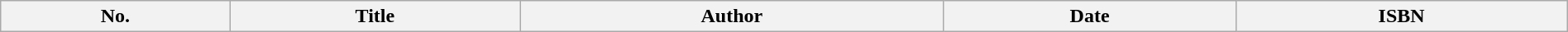<table class="wikitable" style="width:100%;">
<tr>
<th>No.</th>
<th>Title</th>
<th>Author</th>
<th>Date</th>
<th>ISBN<br>




</th>
</tr>
</table>
